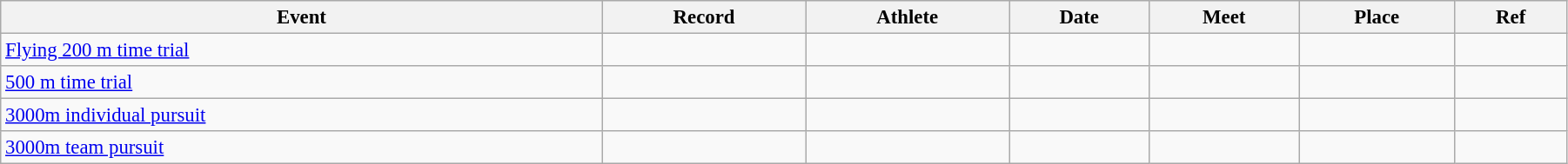<table class="wikitable" style="font-size:95%; width: 95%;">
<tr>
<th>Event</th>
<th>Record</th>
<th>Athlete</th>
<th>Date</th>
<th>Meet</th>
<th>Place</th>
<th>Ref</th>
</tr>
<tr>
<td><a href='#'>Flying 200 m time trial</a></td>
<td></td>
<td></td>
<td></td>
<td></td>
<td></td>
<td></td>
</tr>
<tr>
<td><a href='#'>500 m time trial</a></td>
<td></td>
<td></td>
<td></td>
<td></td>
<td></td>
<td></td>
</tr>
<tr>
<td><a href='#'>3000m individual pursuit</a></td>
<td></td>
<td></td>
<td></td>
<td></td>
<td></td>
<td></td>
</tr>
<tr>
<td><a href='#'>3000m team pursuit</a></td>
<td></td>
<td></td>
<td></td>
<td></td>
<td></td>
<td></td>
</tr>
</table>
